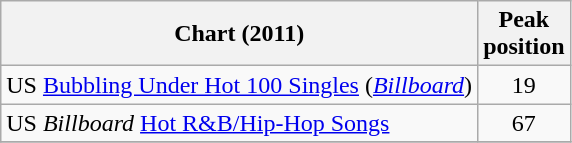<table class="wikitable sortable">
<tr>
<th>Chart (2011)</th>
<th>Peak<br>position</th>
</tr>
<tr>
<td>US <a href='#'>Bubbling Under Hot 100 Singles</a> (<em><a href='#'>Billboard</a></em>)</td>
<td align="center">19</td>
</tr>
<tr>
<td>US <em>Billboard</em> <a href='#'>Hot R&B/Hip-Hop Songs</a></td>
<td align="center">67</td>
</tr>
<tr>
</tr>
</table>
